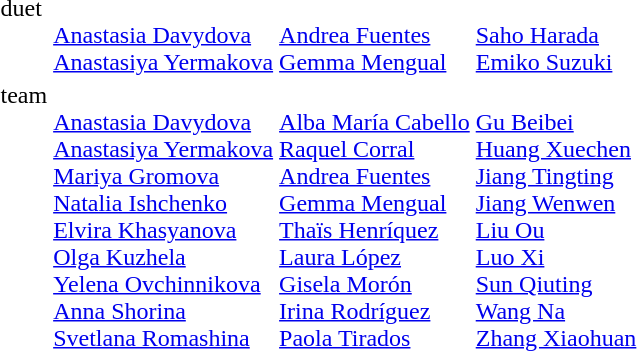<table>
<tr valign="top">
<td>duet<br></td>
<td><br><a href='#'>Anastasia Davydova</a><br><a href='#'>Anastasiya Yermakova</a></td>
<td><br><a href='#'>Andrea Fuentes</a><br><a href='#'>Gemma Mengual</a></td>
<td><br><a href='#'>Saho Harada</a><br><a href='#'>Emiko Suzuki</a></td>
</tr>
<tr valign="top">
<td>team<br></td>
<td><br><a href='#'>Anastasia Davydova</a><br><a href='#'>Anastasiya Yermakova</a><br><a href='#'>Mariya Gromova</a><br><a href='#'>Natalia Ishchenko</a><br><a href='#'>Elvira Khasyanova</a><br><a href='#'>Olga Kuzhela</a><br><a href='#'>Yelena Ovchinnikova</a><br><a href='#'>Anna Shorina</a><br><a href='#'>Svetlana Romashina</a></td>
<td><br><a href='#'>Alba María Cabello</a><br><a href='#'>Raquel Corral</a><br><a href='#'>Andrea Fuentes</a><br><a href='#'>Gemma Mengual</a><br><a href='#'>Thaïs Henríquez</a><br><a href='#'>Laura López</a><br><a href='#'>Gisela Morón</a><br><a href='#'>Irina Rodríguez</a><br><a href='#'>Paola Tirados</a></td>
<td><br><a href='#'>Gu Beibei</a><br><a href='#'>Huang Xuechen</a><br><a href='#'>Jiang Tingting</a><br><a href='#'>Jiang Wenwen</a><br><a href='#'>Liu Ou</a><br><a href='#'>Luo Xi</a><br><a href='#'>Sun Qiuting</a><br> <a href='#'>Wang Na</a><br><a href='#'>Zhang Xiaohuan</a></td>
</tr>
</table>
